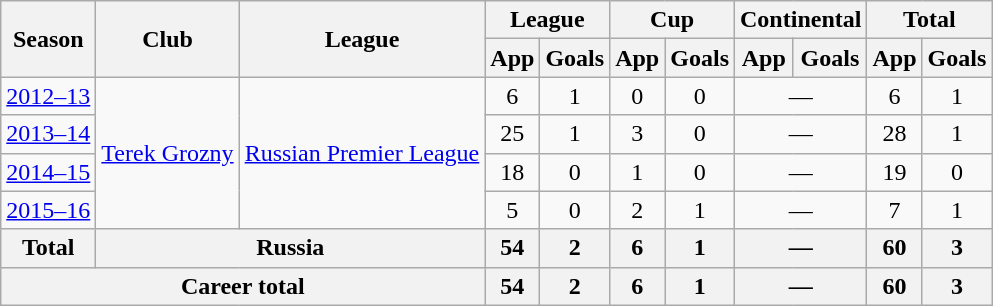<table class="wikitable">
<tr>
<th rowspan=2>Season</th>
<th ! rowspan=2>Club</th>
<th ! rowspan=2>League</th>
<th ! colspan=2>League</th>
<th ! colspan=2>Cup</th>
<th ! colspan=2>Continental</th>
<th colspan=3>Total</th>
</tr>
<tr>
<th>App</th>
<th>Goals</th>
<th>App</th>
<th>Goals</th>
<th>App</th>
<th>Goals</th>
<th>App</th>
<th>Goals</th>
</tr>
<tr align=center>
<td><a href='#'>2012–13</a></td>
<td rowspan="4"><a href='#'>Terek Grozny</a></td>
<td rowspan="4"><a href='#'>Russian Premier League</a></td>
<td>6</td>
<td>1</td>
<td>0</td>
<td>0</td>
<td colspan="2">—</td>
<td>6</td>
<td>1</td>
</tr>
<tr align=center>
<td><a href='#'>2013–14</a></td>
<td>25</td>
<td>1</td>
<td>3</td>
<td>0</td>
<td colspan="2">—</td>
<td>28</td>
<td>1</td>
</tr>
<tr align=center>
<td><a href='#'>2014–15</a></td>
<td>18</td>
<td>0</td>
<td>1</td>
<td>0</td>
<td colspan="2">—</td>
<td>19</td>
<td>0</td>
</tr>
<tr align=center>
<td><a href='#'>2015–16</a></td>
<td>5</td>
<td>0</td>
<td>2</td>
<td>1</td>
<td colspan="2">—</td>
<td>7</td>
<td>1</td>
</tr>
<tr>
<th rowspan=1>Total</th>
<th colspan=2>Russia</th>
<th>54</th>
<th>2</th>
<th>6</th>
<th>1</th>
<th colspan="2">—</th>
<th>60</th>
<th>3</th>
</tr>
<tr>
<th colspan=3>Career total</th>
<th>54</th>
<th>2</th>
<th>6</th>
<th>1</th>
<th colspan="2">—</th>
<th>60</th>
<th>3</th>
</tr>
</table>
